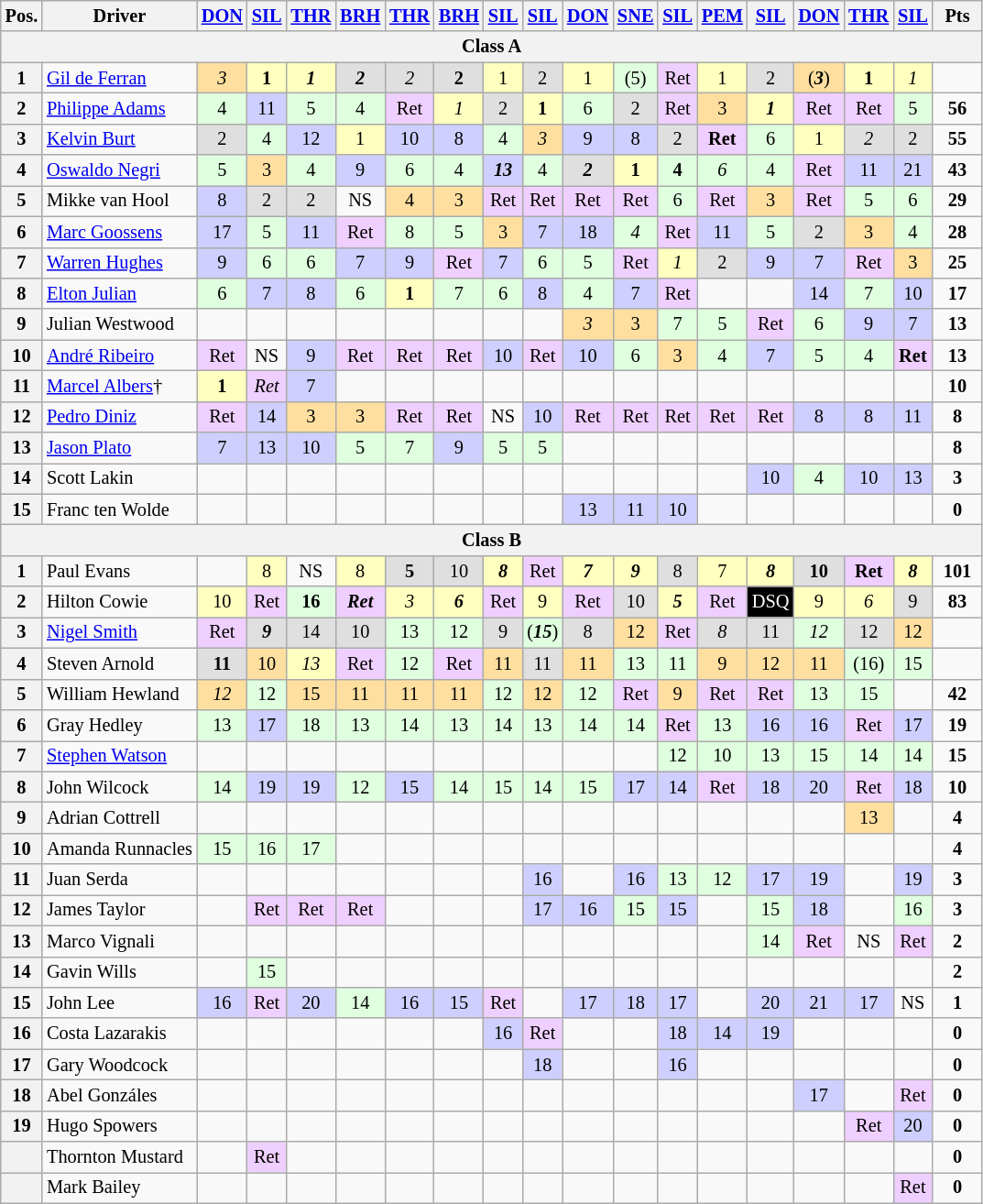<table class="wikitable" style="font-size: 85%; text-align:center;">
<tr valign="top">
<th valign="middle">Pos.</th>
<th valign="middle">Driver</th>
<th><a href='#'>DON</a></th>
<th><a href='#'>SIL</a></th>
<th><a href='#'>THR</a></th>
<th><a href='#'>BRH</a></th>
<th><a href='#'>THR</a></th>
<th><a href='#'>BRH</a></th>
<th><a href='#'>SIL</a></th>
<th><a href='#'>SIL</a></th>
<th><a href='#'>DON</a></th>
<th><a href='#'>SNE</a></th>
<th><a href='#'>SIL</a></th>
<th><a href='#'>PEM</a></th>
<th><a href='#'>SIL</a></th>
<th><a href='#'>DON</a></th>
<th><a href='#'>THR</a></th>
<th><a href='#'>SIL</a></th>
<th valign="middle" width=30>Pts</th>
</tr>
<tr>
<th colspan=19>Class A</th>
</tr>
<tr>
<th>1</th>
<td align=left> <a href='#'>Gil de Ferran</a></td>
<td style="background:#FFDF9F;" align="center"><em>3</em></td>
<td style="background:#FFFFBF;" align="center"><strong>1</strong></td>
<td style="background:#FFFFBF;" align="center"><strong><em>1</em></strong></td>
<td style="background:#DFDFDF;" align="center"><strong><em>2</em></strong></td>
<td style="background:#DFDFDF;" align="center"><em>2</em></td>
<td style="background:#DFDFDF;" align="center"><strong>2</strong></td>
<td style="background:#FFFFBF;" align="center">1</td>
<td style="background:#DFDFDF;" align="center">2</td>
<td style="background:#FFFFBF;" align="center">1</td>
<td style="background:#DFFFDF;" align="center">(5)</td>
<td style="background:#EFCFFF;" align="center">Ret</td>
<td style="background:#FFFFBF;" align="center">1</td>
<td style="background:#DFDFDF;" align="center">2</td>
<td style="background:#FFDF9F;" align="center">(<strong><em>3</em></strong>)</td>
<td style="background:#FFFFBF;" align="center"><strong>1</strong></td>
<td style="background:#FFFFBF;" align="center"><em>1</em></td>
<td></td>
</tr>
<tr>
<th>2</th>
<td align=left> <a href='#'>Philippe Adams</a></td>
<td style="background:#DFFFDF;" align="center">4</td>
<td style="background:#CFCFFF;" align="center">11</td>
<td style="background:#DFFFDF;" align="center">5</td>
<td style="background:#DFFFDF;" align="center">4</td>
<td style="background:#EFCFFF;" align="center">Ret</td>
<td style="background:#FFFFBF;" align="center"><em>1</em></td>
<td style="background:#DFDFDF;" align="center">2</td>
<td style="background:#FFFFBF;" align="center"><strong>1</strong></td>
<td style="background:#DFFFDF;" align="center">6</td>
<td style="background:#DFDFDF;" align="center">2</td>
<td style="background:#EFCFFF;" align="center">Ret</td>
<td style="background:#FFDF9F;" align="center">3</td>
<td style="background:#FFFFBF;" align="center"><strong><em>1</em></strong></td>
<td style="background:#EFCFFF;" align="center">Ret</td>
<td style="background:#EFCFFF;" align="center">Ret</td>
<td style="background:#DFFFDF;" align="center">5</td>
<td><strong>56</strong></td>
</tr>
<tr>
<th>3</th>
<td align=left> <a href='#'>Kelvin Burt</a></td>
<td style="background:#DFDFDF;" align="center">2</td>
<td style="background:#DFFFDF;" align="center">4</td>
<td style="background:#CFCFFF;" align="center">12</td>
<td style="background:#FFFFBF;" align="center">1</td>
<td style="background:#CFCFFF;" align="center">10</td>
<td style="background:#CFCFFF;" align="center">8</td>
<td style="background:#DFFFDF;" align="center">4</td>
<td style="background:#FFDF9F;" align="center"><em>3</em></td>
<td style="background:#CFCFFF;" align="center">9</td>
<td style="background:#CFCFFF;" align="center">8</td>
<td style="background:#DFDFDF;" align="center">2</td>
<td style="background:#EFCFFF;" align="center"><strong>Ret</strong></td>
<td style="background:#DFFFDF;" align="center">6</td>
<td style="background:#FFFFBF;" align="center">1</td>
<td style="background:#DFDFDF;" align="center"><em>2</em></td>
<td style="background:#DFDFDF;" align="center">2</td>
<td><strong>55</strong></td>
</tr>
<tr>
<th>4</th>
<td align=left> <a href='#'>Oswaldo Negri</a></td>
<td style="background:#DFFFDF;" align="center">5</td>
<td style="background:#FFDF9F;" align="center">3</td>
<td style="background:#DFFFDF;" align="center">4</td>
<td style="background:#CFCFFF;" align="center">9</td>
<td style="background:#DFFFDF;" align="center">6</td>
<td style="background:#DFFFDF;" align="center">4</td>
<td style="background:#CFCFFF;" align="center"><strong><em>13</em></strong></td>
<td style="background:#DFFFDF;" align="center">4</td>
<td style="background:#DFDFDF;" align="center"><strong><em>2</em></strong></td>
<td style="background:#FFFFBF;" align="center"><strong>1</strong></td>
<td style="background:#DFFFDF;" align="center"><strong>4</strong></td>
<td style="background:#DFFFDF;" align="center"><em>6</em></td>
<td style="background:#DFFFDF;" align="center">4</td>
<td style="background:#EFCFFF;" align="center">Ret</td>
<td style="background:#CFCFFF;" align="center">11</td>
<td style="background:#CFCFFF;" align="center">21</td>
<td><strong>43</strong></td>
</tr>
<tr>
<th>5</th>
<td align=left> Mikke van Hool</td>
<td style="background:#CFCFFF;" align="center">8</td>
<td style="background:#DFDFDF;" align="center">2</td>
<td style="background:#DFDFDF;" align="center">2</td>
<td align="center">NS</td>
<td style="background:#FFDF9F;" align="center">4</td>
<td style="background:#FFDF9F;" align="center">3</td>
<td style="background:#EFCFFF;" align="center">Ret</td>
<td style="background:#EFCFFF;" align="center">Ret</td>
<td style="background:#EFCFFF;" align="center">Ret</td>
<td style="background:#EFCFFF;" align="center">Ret</td>
<td style="background:#DFFFDF;" align="center">6</td>
<td style="background:#EFCFFF;" align="center">Ret</td>
<td style="background:#FFDF9F;" align="center">3</td>
<td style="background:#EFCFFF;" align="center">Ret</td>
<td style="background:#DFFFDF;" align="center">5</td>
<td style="background:#DFFFDF;" align="center">6</td>
<td><strong>29</strong></td>
</tr>
<tr>
<th>6</th>
<td align=left> <a href='#'>Marc Goossens</a></td>
<td style="background:#CFCFFF;" align="center">17</td>
<td style="background:#DFFFDF;" align="center">5</td>
<td style="background:#CFCFFF;" align="center">11</td>
<td style="background:#EFCFFF;" align="center">Ret</td>
<td style="background:#DFFFDF;" align="center">8</td>
<td style="background:#DFFFDF;" align="center">5</td>
<td style="background:#FFDF9F;" align="center">3</td>
<td style="background:#CFCFFF;" align="center">7</td>
<td style="background:#CFCFFF;" align="center">18</td>
<td style="background:#DFFFDF;" align="center"><em>4</em></td>
<td style="background:#EFCFFF;" align="center">Ret</td>
<td style="background:#CFCFFF;" align="center">11</td>
<td style="background:#DFFFDF;" align="center">5</td>
<td style="background:#DFDFDF;" align="center">2</td>
<td style="background:#FFDF9F;" align="center">3</td>
<td style="background:#DFFFDF;" align="center">4</td>
<td><strong>28</strong></td>
</tr>
<tr>
<th>7</th>
<td align=left> <a href='#'>Warren Hughes</a></td>
<td style="background:#CFCFFF;" align="center">9</td>
<td style="background:#DFFFDF;" align="center">6</td>
<td style="background:#DFFFDF;" align="center">6</td>
<td style="background:#CFCFFF;" align="center">7</td>
<td style="background:#CFCFFF;" align="center">9</td>
<td style="background:#EFCFFF;" align="center">Ret</td>
<td style="background:#CFCFFF;" align="center">7</td>
<td style="background:#DFFFDF;" align="center">6</td>
<td style="background:#DFFFDF;" align="center">5</td>
<td style="background:#EFCFFF;" align="center">Ret</td>
<td style="background:#FFFFBF;" align="center"><em>1</em></td>
<td style="background:#DFDFDF;" align="center">2</td>
<td style="background:#CFCFFF;" align="center">9</td>
<td style="background:#CFCFFF;" align="center">7</td>
<td style="background:#EFCFFF;" align="center">Ret</td>
<td style="background:#FFDF9F;" align="center">3</td>
<td><strong>25</strong></td>
</tr>
<tr>
<th>8</th>
<td align=left> <a href='#'>Elton Julian</a></td>
<td style="background:#DFFFDF;" align="center">6</td>
<td style="background:#CFCFFF;" align="center">7</td>
<td style="background:#CFCFFF;" align="center">8</td>
<td style="background:#DFFFDF;" align="center">6</td>
<td style="background:#FFFFBF;" align="center"><strong>1</strong></td>
<td style="background:#DFFFDF;" align="center">7</td>
<td style="background:#DFFFDF;" align="center">6</td>
<td style="background:#CFCFFF;" align="center">8</td>
<td style="background:#DFFFDF;" align="center">4</td>
<td style="background:#CFCFFF;" align="center">7</td>
<td style="background:#EFCFFF;" align="center">Ret</td>
<td></td>
<td></td>
<td style="background:#CFCFFF;" align="center">14</td>
<td style="background:#DFFFDF;" align="center">7</td>
<td style="background:#CFCFFF;" align="center">10</td>
<td><strong>17</strong></td>
</tr>
<tr>
<th>9</th>
<td align=left> Julian Westwood</td>
<td></td>
<td></td>
<td></td>
<td></td>
<td></td>
<td></td>
<td></td>
<td></td>
<td style="background:#FFDF9F;" align="center"><em>3</em></td>
<td style="background:#FFDF9F;" align="center">3</td>
<td style="background:#DFFFDF;" align="center">7</td>
<td style="background:#DFFFDF;" align="center">5</td>
<td style="background:#EFCFFF;" align="center">Ret</td>
<td style="background:#DFFFDF;" align="center">6</td>
<td style="background:#CFCFFF;" align="center">9</td>
<td style="background:#CFCFFF;" align="center">7</td>
<td><strong>13</strong></td>
</tr>
<tr>
<th>10</th>
<td align=left> <a href='#'>André Ribeiro</a></td>
<td style="background:#EFCFFF;" align="center">Ret</td>
<td align="center">NS</td>
<td style="background:#CFCFFF;" align="center">9</td>
<td style="background:#EFCFFF;" align="center">Ret</td>
<td style="background:#EFCFFF;" align="center">Ret</td>
<td style="background:#EFCFFF;" align="center">Ret</td>
<td style="background:#CFCFFF;" align="center">10</td>
<td style="background:#EFCFFF;" align="center">Ret</td>
<td style="background:#CFCFFF;" align="center">10</td>
<td style="background:#DFFFDF;" align="center">6</td>
<td style="background:#FFDF9F;" align="center">3</td>
<td style="background:#DFFFDF;" align="center">4</td>
<td style="background:#CFCFFF;" align="center">7</td>
<td style="background:#DFFFDF;" align="center">5</td>
<td style="background:#DFFFDF;" align="center">4</td>
<td style="background:#EFCFFF;" align="center"><strong>Ret</strong></td>
<td><strong>13</strong></td>
</tr>
<tr>
<th>11</th>
<td align=left> <a href='#'>Marcel Albers</a>†</td>
<td style="background:#FFFFBF;" align="center"><strong>1</strong></td>
<td style="background:#EFCFFF;" align="center"><em>Ret</em></td>
<td style="background:#CFCFFF;" align="center">7</td>
<td></td>
<td></td>
<td></td>
<td></td>
<td></td>
<td></td>
<td></td>
<td></td>
<td></td>
<td></td>
<td></td>
<td></td>
<td></td>
<td><strong>10</strong></td>
</tr>
<tr>
<th>12</th>
<td align=left> <a href='#'>Pedro Diniz</a></td>
<td style="background:#EFCFFF;" align="center">Ret</td>
<td style="background:#CFCFFF;" align="center">14</td>
<td style="background:#FFDF9F;" align="center">3</td>
<td style="background:#FFDF9F;" align="center">3</td>
<td style="background:#EFCFFF;" align="center">Ret</td>
<td style="background:#EFCFFF;" align="center">Ret</td>
<td align="center">NS</td>
<td style="background:#CFCFFF;" align="center">10</td>
<td style="background:#EFCFFF;" align="center">Ret</td>
<td style="background:#EFCFFF;" align="center">Ret</td>
<td style="background:#EFCFFF;" align="center">Ret</td>
<td style="background:#EFCFFF;" align="center">Ret</td>
<td style="background:#EFCFFF;" align="center">Ret</td>
<td style="background:#CFCFFF;" align="center">8</td>
<td style="background:#CFCFFF;" align="center">8</td>
<td style="background:#CFCFFF;" align="center">11</td>
<td><strong>8</strong></td>
</tr>
<tr>
<th>13</th>
<td align=left> <a href='#'>Jason Plato</a></td>
<td style="background:#CFCFFF;" align="center">7</td>
<td style="background:#CFCFFF;" align="center">13</td>
<td style="background:#CFCFFF;" align="center">10</td>
<td style="background:#DFFFDF;" align="center">5</td>
<td style="background:#DFFFDF;" align="center">7</td>
<td style="background:#CFCFFF;" align="center">9</td>
<td style="background:#DFFFDF;" align="center">5</td>
<td style="background:#DFFFDF;" align="center">5</td>
<td></td>
<td></td>
<td></td>
<td></td>
<td></td>
<td></td>
<td></td>
<td></td>
<td><strong>8</strong></td>
</tr>
<tr>
<th>14</th>
<td align=left> Scott Lakin</td>
<td></td>
<td></td>
<td></td>
<td></td>
<td></td>
<td></td>
<td></td>
<td></td>
<td></td>
<td></td>
<td></td>
<td></td>
<td style="background:#CFCFFF;" align="center">10</td>
<td style="background:#DFFFDF;" align="center">4</td>
<td style="background:#CFCFFF;" align="center">10</td>
<td style="background:#CFCFFF;" align="center">13</td>
<td><strong>3</strong></td>
</tr>
<tr>
<th>15</th>
<td align=left> Franc ten Wolde</td>
<td></td>
<td></td>
<td></td>
<td></td>
<td></td>
<td></td>
<td></td>
<td></td>
<td style="background:#CFCFFF;" align="center">13</td>
<td style="background:#CFCFFF;" align="center">11</td>
<td style="background:#CFCFFF;" align="center">10</td>
<td></td>
<td></td>
<td></td>
<td></td>
<td></td>
<td><strong>0</strong></td>
</tr>
<tr>
<th colspan=19>Class B</th>
</tr>
<tr>
<th>1</th>
<td align=left> Paul Evans</td>
<td></td>
<td style="background:#FFFFBF;" align="center">8</td>
<td align="center">NS</td>
<td style="background:#FFFFBF;" align="center">8</td>
<td style="background:#DFDFDF;" align="center"><strong>5</strong></td>
<td style="background:#DFDFDF;" align="center">10</td>
<td style="background:#FFFFBF;" align="center"><strong><em>8</em></strong></td>
<td style="background:#EFCFFF;" align="center">Ret</td>
<td style="background:#FFFFBF;" align="center"><strong><em>7</em></strong></td>
<td style="background:#FFFFBF;" align="center"><strong><em>9</em></strong></td>
<td style="background:#DFDFDF;" align="center">8</td>
<td style="background:#FFFFBF;" align="center">7</td>
<td style="background:#FFFFBF;" align="center"><strong><em>8</em></strong></td>
<td style="background:#DFDFDF;" align="center"><strong>10</strong></td>
<td style="background:#EFCFFF;" align="center"><strong>Ret</strong></td>
<td style="background:#FFFFBF;" align="center"><strong><em>8</em></strong></td>
<td><strong>101</strong></td>
</tr>
<tr>
<th>2</th>
<td align=left> Hilton Cowie</td>
<td style="background:#FFFFBF;" align="center">10</td>
<td style="background:#EFCFFF;" align="center">Ret</td>
<td style="background:#DFFFDF;" align="center"><strong>16</strong></td>
<td style="background:#EFCFFF;" align="center"><strong><em>Ret</em></strong></td>
<td style="background:#FFFFBF;" align="center"><em>3</em></td>
<td style="background:#FFFFBF;" align="center"><strong><em>6</em></strong></td>
<td style="background:#EFCFFF;" align="center">Ret</td>
<td style="background:#FFFFBF;" align="center">9</td>
<td style="background:#EFCFFF;" align="center">Ret</td>
<td style="background:#DFDFDF;" align="center">10</td>
<td style="background:#FFFFBF;" align="center"><strong><em>5</em></strong></td>
<td style="background:#EFCFFF;" align="center">Ret</td>
<td style="background:#000000; color:white">DSQ</td>
<td style="background:#FFFFBF;" align="center">9</td>
<td style="background:#FFFFBF;" align="center"><em>6</em></td>
<td style="background:#DFDFDF;" align="center">9</td>
<td><strong>83</strong></td>
</tr>
<tr>
<th>3</th>
<td align=left> <a href='#'>Nigel Smith</a></td>
<td style="background:#EFCFFF;" align="center">Ret</td>
<td style="background:#DFDFDF;" align="center"><strong><em>9</em></strong></td>
<td style="background:#DFDFDF;" align="center">14</td>
<td style="background:#DFDFDF;" align="center">10</td>
<td style="background:#DFFFDF;" align="center">13</td>
<td style="background:#DFFFDF;" align="center">12</td>
<td style="background:#DFDFDF;" align="center">9</td>
<td style="background:#DFFFDF;" align="center">(<strong><em>15</em></strong>)</td>
<td style="background:#DFDFDF;" align="center">8</td>
<td style="background:#FFDF9F;" align="center">12</td>
<td style="background:#EFCFFF;" align="center">Ret</td>
<td style="background:#DFDFDF;" align="center"><em>8</em></td>
<td style="background:#DFDFDF;" align="center">11</td>
<td style="background:#DFFFDF;" align="center"><em>12</em></td>
<td style="background:#DFDFDF;" align="center">12</td>
<td style="background:#FFDF9F;" align="center">12</td>
<td></td>
</tr>
<tr>
<th>4</th>
<td align=left> Steven Arnold</td>
<td style="background:#DFDFDF;" align="center"><strong>11</strong></td>
<td style="background:#FFDF9F;" align="center">10</td>
<td style="background:#FFFFBF;" align="center"><em>13</em></td>
<td style="background:#EFCFFF;" align="center">Ret</td>
<td style="background:#DFFFDF;" align="center">12</td>
<td style="background:#EFCFFF;" align="center">Ret</td>
<td style="background:#FFDF9F;" align="center">11</td>
<td style="background:#DFDFDF;" align="center">11</td>
<td style="background:#FFDF9F;" align="center">11</td>
<td style="background:#DFFFDF;" align="center">13</td>
<td style="background:#DFFFDF;" align="center">11</td>
<td style="background:#FFDF9F;" align="center">9</td>
<td style="background:#FFDF9F;" align="center">12</td>
<td style="background:#FFDF9F;" align="center">11</td>
<td style="background:#DFFFDF;" align="center">(16)</td>
<td style="background:#DFFFDF;" align="center">15</td>
<td></td>
</tr>
<tr>
<th>5</th>
<td align=left> William Hewland</td>
<td style="background:#FFDF9F;" align="center"><em>12</em></td>
<td style="background:#DFFFDF;" align="center">12</td>
<td style="background:#FFDF9F;" align="center">15</td>
<td style="background:#FFDF9F;" align="center">11</td>
<td style="background:#FFDF9F;" align="center">11</td>
<td style="background:#FFDF9F;" align="center">11</td>
<td style="background:#DFFFDF;" align="center">12</td>
<td style="background:#FFDF9F;" align="center">12</td>
<td style="background:#DFFFDF;" align="center">12</td>
<td style="background:#EFCFFF;" align="center">Ret</td>
<td style="background:#FFDF9F;" align="center">9</td>
<td style="background:#EFCFFF;" align="center">Ret</td>
<td style="background:#EFCFFF;" align="center">Ret</td>
<td style="background:#DFFFDF;" align="center">13</td>
<td style="background:#DFFFDF;" align="center">15</td>
<td></td>
<td><strong>42</strong></td>
</tr>
<tr>
<th>6</th>
<td align=left> Gray Hedley</td>
<td style="background:#DFFFDF;" align="center">13</td>
<td style="background:#CFCFFF;" align="center">17</td>
<td style="background:#DFFFDF;" align="center">18</td>
<td style="background:#DFFFDF;" align="center">13</td>
<td style="background:#DFFFDF;" align="center">14</td>
<td style="background:#DFFFDF;" align="center">13</td>
<td style="background:#DFFFDF;" align="center">14</td>
<td style="background:#DFFFDF;" align="center">13</td>
<td style="background:#DFFFDF;" align="center">14</td>
<td style="background:#DFFFDF;" align="center">14</td>
<td style="background:#EFCFFF;" align="center">Ret</td>
<td style="background:#DFFFDF;" align="center">13</td>
<td style="background:#CFCFFF;" align="center">16</td>
<td style="background:#CFCFFF;" align="center">16</td>
<td style="background:#EFCFFF;" align="center">Ret</td>
<td style="background:#CFCFFF;" align="center">17</td>
<td><strong>19</strong></td>
</tr>
<tr>
<th>7</th>
<td align=left> <a href='#'>Stephen Watson</a></td>
<td></td>
<td></td>
<td></td>
<td></td>
<td></td>
<td></td>
<td></td>
<td></td>
<td></td>
<td></td>
<td style="background:#DFFFDF;" align="center">12</td>
<td style="background:#DFFFDF;" align="center">10</td>
<td style="background:#DFFFDF;" align="center">13</td>
<td style="background:#DFFFDF;" align="center">15</td>
<td style="background:#DFFFDF;" align="center">14</td>
<td style="background:#DFFFDF;" align="center">14</td>
<td><strong>15</strong></td>
</tr>
<tr>
<th>8</th>
<td align=left> John Wilcock</td>
<td style="background:#DFFFDF;" align="center">14</td>
<td style="background:#CFCFFF;" align="center">19</td>
<td style="background:#CFCFFF;" align="center">19</td>
<td style="background:#DFFFDF;" align="center">12</td>
<td style="background:#CFCFFF;" align="center">15</td>
<td style="background:#DFFFDF;" align="center">14</td>
<td style="background:#DFFFDF;" align="center">15</td>
<td style="background:#DFFFDF;" align="center">14</td>
<td style="background:#DFFFDF;" align="center">15</td>
<td style="background:#CFCFFF;" align="center">17</td>
<td style="background:#CFCFFF;" align="center">14</td>
<td style="background:#EFCFFF;" align="center">Ret</td>
<td style="background:#CFCFFF;" align="center">18</td>
<td style="background:#CFCFFF;" align="center">20</td>
<td style="background:#EFCFFF;" align="center">Ret</td>
<td style="background:#CFCFFF;" align="center">18</td>
<td><strong>10</strong></td>
</tr>
<tr>
<th>9</th>
<td align=left> Adrian Cottrell</td>
<td></td>
<td></td>
<td></td>
<td></td>
<td></td>
<td></td>
<td></td>
<td></td>
<td></td>
<td></td>
<td></td>
<td></td>
<td></td>
<td></td>
<td style="background:#FFDF9F;" align="center">13</td>
<td></td>
<td><strong>4</strong></td>
</tr>
<tr>
<th>10</th>
<td align=left nowrap> Amanda Runnacles</td>
<td style="background:#DFFFDF;" align="center">15</td>
<td style="background:#DFFFDF;" align="center">16</td>
<td style="background:#DFFFDF;" align="center">17</td>
<td></td>
<td></td>
<td></td>
<td></td>
<td></td>
<td></td>
<td></td>
<td></td>
<td></td>
<td></td>
<td></td>
<td></td>
<td></td>
<td><strong>4</strong></td>
</tr>
<tr>
<th>11</th>
<td align=left> Juan Serda</td>
<td></td>
<td></td>
<td></td>
<td></td>
<td></td>
<td></td>
<td></td>
<td style="background:#CFCFFF;" align="center">16</td>
<td></td>
<td style="background:#CFCFFF;" align="center">16</td>
<td style="background:#DFFFDF;" align="center">13</td>
<td style="background:#DFFFDF;" align="center">12</td>
<td style="background:#CFCFFF;" align="center">17</td>
<td style="background:#CFCFFF;" align="center">19</td>
<td></td>
<td style="background:#CFCFFF;" align="center">19</td>
<td><strong>3</strong></td>
</tr>
<tr>
<th>12</th>
<td align=left> James Taylor</td>
<td></td>
<td style="background:#EFCFFF;" align="center">Ret</td>
<td style="background:#EFCFFF;" align="center">Ret</td>
<td style="background:#EFCFFF;" align="center">Ret</td>
<td></td>
<td></td>
<td></td>
<td style="background:#CFCFFF;" align="center">17</td>
<td style="background:#CFCFFF;" align="center">16</td>
<td style="background:#DFFFDF;" align="center">15</td>
<td style="background:#CFCFFF;" align="center">15</td>
<td></td>
<td style="background:#DFFFDF;" align="center">15</td>
<td style="background:#CFCFFF;" align="center">18</td>
<td></td>
<td style="background:#DFFFDF;" align="center">16</td>
<td><strong>3</strong></td>
</tr>
<tr>
<th>13</th>
<td align=left> Marco Vignali</td>
<td></td>
<td></td>
<td></td>
<td></td>
<td></td>
<td></td>
<td></td>
<td></td>
<td></td>
<td></td>
<td></td>
<td></td>
<td style="background:#DFFFDF;" align="center">14</td>
<td style="background:#EFCFFF;" align="center">Ret</td>
<td align="center">NS</td>
<td style="background:#EFCFFF;" align="center">Ret</td>
<td><strong>2</strong></td>
</tr>
<tr>
<th>14</th>
<td align=left> Gavin Wills</td>
<td></td>
<td style="background:#DFFFDF;" align="center">15</td>
<td></td>
<td></td>
<td></td>
<td></td>
<td></td>
<td></td>
<td></td>
<td></td>
<td></td>
<td></td>
<td></td>
<td></td>
<td></td>
<td></td>
<td><strong>2</strong></td>
</tr>
<tr>
<th>15</th>
<td align=left> John Lee</td>
<td style="background:#CFCFFF;" align="center">16</td>
<td style="background:#EFCFFF;" align="center">Ret</td>
<td style="background:#CFCFFF;" align="center">20</td>
<td style="background:#DFFFDF;" align="center">14</td>
<td style="background:#CFCFFF;" align="center">16</td>
<td style="background:#CFCFFF;" align="center">15</td>
<td style="background:#EFCFFF;" align="center">Ret</td>
<td></td>
<td style="background:#CFCFFF;" align="center">17</td>
<td style="background:#CFCFFF;" align="center">18</td>
<td style="background:#CFCFFF;" align="center">17</td>
<td></td>
<td style="background:#CFCFFF;" align="center">20</td>
<td style="background:#CFCFFF;" align="center">21</td>
<td style="background:#CFCFFF;" align="center">17</td>
<td align=center>NS</td>
<td><strong>1</strong></td>
</tr>
<tr>
<th>16</th>
<td align=left> Costa Lazarakis</td>
<td></td>
<td></td>
<td></td>
<td></td>
<td></td>
<td></td>
<td style="background:#CFCFFF;" align="center">16</td>
<td style="background:#EFCFFF;" align="center">Ret</td>
<td></td>
<td></td>
<td style="background:#CFCFFF;" align="center">18</td>
<td style="background:#CFCFFF;" align="center">14</td>
<td style="background:#CFCFFF;" align="center">19</td>
<td></td>
<td></td>
<td></td>
<td><strong>0</strong></td>
</tr>
<tr>
<th>17</th>
<td align=left> Gary Woodcock</td>
<td></td>
<td></td>
<td></td>
<td></td>
<td></td>
<td></td>
<td></td>
<td style="background:#CFCFFF;" align="center">18</td>
<td></td>
<td></td>
<td style="background:#CFCFFF;" align="center">16</td>
<td></td>
<td></td>
<td></td>
<td></td>
<td></td>
<td><strong>0</strong></td>
</tr>
<tr>
<th>18</th>
<td align=left> Abel Gonzáles</td>
<td></td>
<td></td>
<td></td>
<td></td>
<td></td>
<td></td>
<td></td>
<td></td>
<td></td>
<td></td>
<td></td>
<td></td>
<td></td>
<td style="background:#CFCFFF;" align="center">17</td>
<td></td>
<td style="background:#EFCFFF;" align="center">Ret</td>
<td><strong>0</strong></td>
</tr>
<tr>
<th>19</th>
<td align=left> Hugo Spowers</td>
<td></td>
<td></td>
<td></td>
<td></td>
<td></td>
<td></td>
<td></td>
<td></td>
<td></td>
<td></td>
<td></td>
<td></td>
<td></td>
<td></td>
<td style="background:#EFCFFF;" align="center">Ret</td>
<td style="background:#CFCFFF;" align="center">20</td>
<td><strong>0</strong></td>
</tr>
<tr>
<th></th>
<td align=left> Thornton Mustard</td>
<td></td>
<td style="background:#EFCFFF;" align="center">Ret</td>
<td></td>
<td></td>
<td></td>
<td></td>
<td></td>
<td></td>
<td></td>
<td></td>
<td></td>
<td></td>
<td></td>
<td></td>
<td></td>
<td></td>
<td><strong>0</strong></td>
</tr>
<tr>
<th></th>
<td align=left> Mark Bailey</td>
<td></td>
<td></td>
<td></td>
<td></td>
<td></td>
<td></td>
<td></td>
<td></td>
<td></td>
<td></td>
<td></td>
<td></td>
<td></td>
<td></td>
<td></td>
<td style="background:#EFCFFF;" align="center">Ret</td>
<td><strong>0</strong></td>
</tr>
</table>
